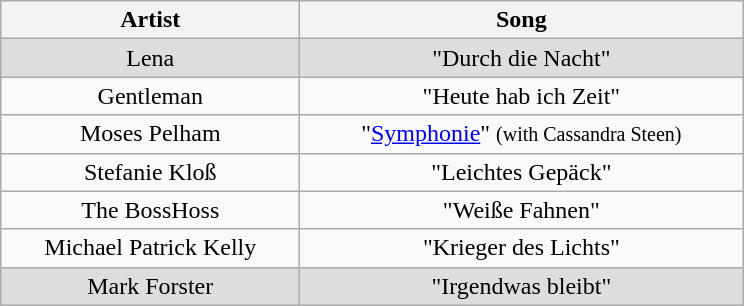<table class="wikitable plainrowheaders" style="text-align:center;" border="1">
<tr>
<th scope="col" rowspan="1" style="width:12em;">Artist</th>
<th scope="col" rowspan="1" style="width:18em;">Song</th>
</tr>
<tr style="background:#ddd;">
<td scope="row">Lena</td>
<td>"Durch die Nacht"</td>
</tr>
<tr>
<td scope="row">Gentleman</td>
<td>"Heute hab ich Zeit"</td>
</tr>
<tr>
<td scope="row">Moses Pelham</td>
<td>"<a href='#'>Symphonie</a>" <small>(with Cassandra Steen)</small></td>
</tr>
<tr>
<td scope="row">Stefanie Kloß</td>
<td>"Leichtes Gepäck"</td>
</tr>
<tr>
<td scope="row">The BossHoss</td>
<td>"Weiße Fahnen"</td>
</tr>
<tr>
<td scope="row">Michael Patrick Kelly</td>
<td>"Krieger des Lichts"</td>
</tr>
<tr style="background:#ddd;">
<td scope="row">Mark Forster</td>
<td>"Irgendwas bleibt"</td>
</tr>
</table>
